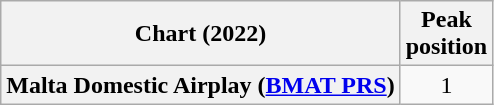<table class="wikitable plainrowheaders" style="text-align:center">
<tr>
<th scope="col">Chart (2022)</th>
<th scope="col">Peak<br>position</th>
</tr>
<tr>
<th scope="row">Malta Domestic Airplay (<a href='#'>BMAT PRS</a>)</th>
<td>1</td>
</tr>
</table>
